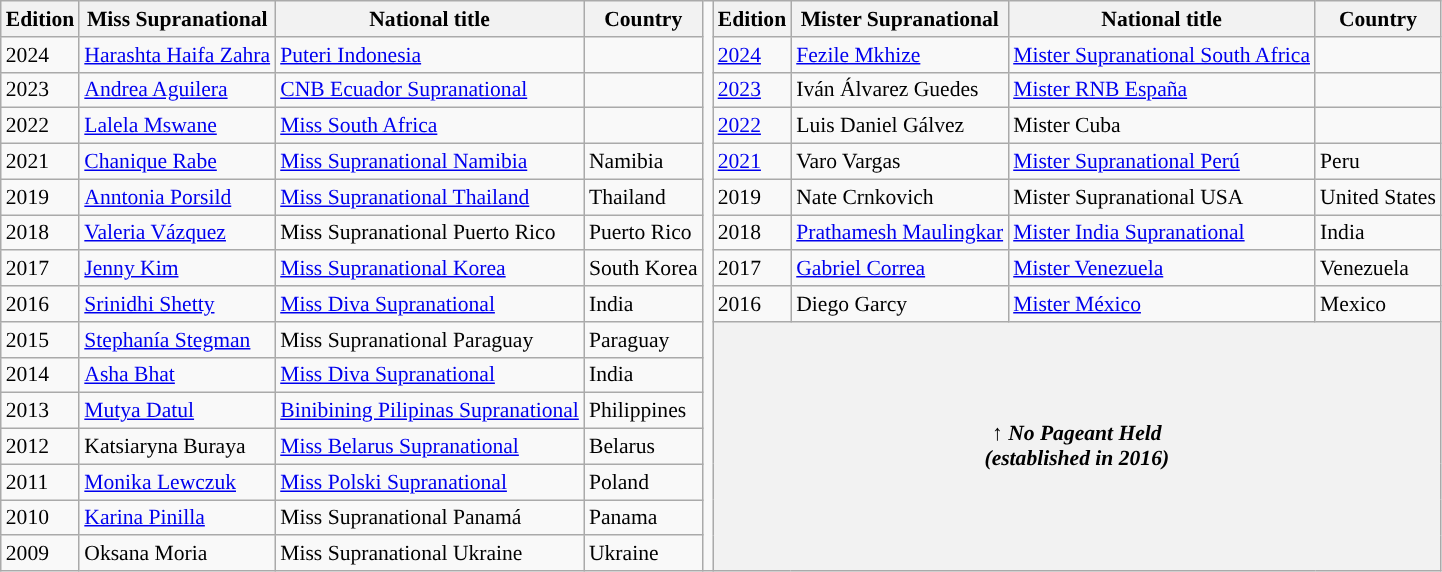<table class="wikitable" style="font-size: 90%;">
<tr>
<th>Edition</th>
<th>Miss Supranational</th>
<th>National title</th>
<th>Country</th>
<td rowspan="16"></td>
<th><strong>Edition</strong></th>
<th>Mister Supranational</th>
<th>National title</th>
<th>Country</th>
</tr>
<tr>
<td>2024</td>
<td><a href='#'>Harashta Haifa Zahra</a></td>
<td><a href='#'>Puteri Indonesia</a></td>
<td></td>
<td><a href='#'>2024</a></td>
<td><a href='#'>Fezile Mkhize</a></td>
<td><a href='#'>Mister Supranational South Africa</a></td>
<td></td>
</tr>
<tr>
<td>2023</td>
<td><a href='#'>Andrea Aguilera</a></td>
<td><a href='#'>CNB Ecuador Supranational</a></td>
<td></td>
<td><a href='#'>2023</a></td>
<td>Iván Álvarez Guedes</td>
<td><a href='#'>Mister RNB España</a></td>
<td></td>
</tr>
<tr>
<td>2022</td>
<td><a href='#'>Lalela Mswane</a></td>
<td><a href='#'>Miss South Africa</a></td>
<td></td>
<td><a href='#'>2022</a></td>
<td>Luis Daniel Gálvez</td>
<td>Mister Cuba</td>
<td></td>
</tr>
<tr>
<td>2021</td>
<td><a href='#'>Chanique Rabe</a></td>
<td><a href='#'>Miss Supranational Namibia</a></td>
<td> Namibia</td>
<td><a href='#'>2021</a></td>
<td>Varo Vargas</td>
<td><a href='#'>Mister Supranational Perú</a></td>
<td> Peru</td>
</tr>
<tr>
<td>2019</td>
<td><a href='#'>Anntonia Porsild</a></td>
<td><a href='#'>Miss Supranational Thailand</a></td>
<td> Thailand</td>
<td>2019</td>
<td>Nate Crnkovich</td>
<td>Mister Supranational USA</td>
<td> United States</td>
</tr>
<tr>
<td>2018</td>
<td><a href='#'>Valeria Vázquez</a></td>
<td>Miss Supranational Puerto Rico</td>
<td> Puerto Rico</td>
<td>2018</td>
<td><a href='#'>Prathamesh Maulingkar</a></td>
<td><a href='#'>Mister India Supranational</a></td>
<td> India</td>
</tr>
<tr>
<td>2017</td>
<td><a href='#'>Jenny Kim</a></td>
<td><a href='#'>Miss Supranational Korea</a></td>
<td> South Korea</td>
<td>2017</td>
<td><a href='#'>Gabriel Correa</a></td>
<td><a href='#'>Mister Venezuela</a></td>
<td> Venezuela</td>
</tr>
<tr>
<td>2016</td>
<td><a href='#'>Srinidhi Shetty</a></td>
<td><a href='#'>Miss Diva Supranational</a></td>
<td> India</td>
<td>2016</td>
<td>Diego Garcy</td>
<td><a href='#'>Mister México</a></td>
<td> Mexico</td>
</tr>
<tr>
<td>2015</td>
<td><a href='#'>Stephanía Stegman</a></td>
<td>Miss Supranational Paraguay</td>
<td> Paraguay</td>
<th align="centre" bgcolor="#a9a9a9" rowspan="39" colspan="9 "><em>↑ No Pageant Held<br>(established in 2016)</em></th>
</tr>
<tr>
<td>2014</td>
<td><a href='#'>Asha Bhat</a></td>
<td><a href='#'>Miss Diva Supranational</a></td>
<td> India</td>
</tr>
<tr>
<td>2013</td>
<td><a href='#'>Mutya Datul</a></td>
<td><a href='#'>Binibining Pilipinas Supranational</a></td>
<td> Philippines</td>
</tr>
<tr>
<td>2012</td>
<td>Katsiaryna Buraya</td>
<td><a href='#'>Miss Belarus Supranational</a></td>
<td> Belarus</td>
</tr>
<tr>
<td>2011</td>
<td><a href='#'>Monika Lewczuk</a></td>
<td><a href='#'>Miss Polski Supranational</a></td>
<td> Poland</td>
</tr>
<tr>
<td>2010</td>
<td><a href='#'>Karina Pinilla</a></td>
<td>Miss Supranational Panamá</td>
<td> Panama</td>
</tr>
<tr>
<td>2009</td>
<td>Oksana Moria</td>
<td>Miss Supranational Ukraine</td>
<td> Ukraine</td>
</tr>
</table>
